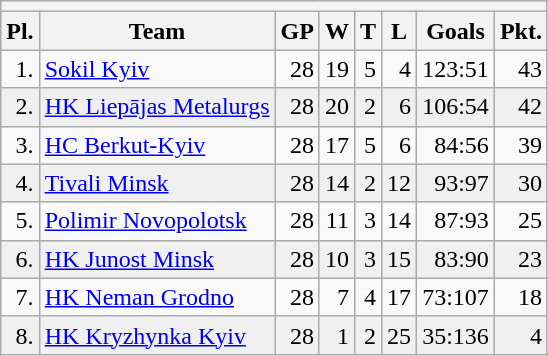<table class="wikitable">
<tr>
<th colspan="9"></th>
</tr>
<tr bgcolor = "#e0e0e0">
<th>Pl.</th>
<th>Team</th>
<th>GP</th>
<th>W</th>
<th>T</th>
<th>L</th>
<th>Goals</th>
<th>Pkt.</th>
</tr>
<tr align="right">
<td>1.</td>
<td align="left"><a href='#'>Sokil Kyiv</a></td>
<td>28</td>
<td>19</td>
<td>5</td>
<td>4</td>
<td>123:51</td>
<td>43</td>
</tr>
<tr align="right" bgcolor="#f0f0f0">
<td>2.</td>
<td align="left"><a href='#'>HK Liepājas Metalurgs</a></td>
<td>28</td>
<td>20</td>
<td>2</td>
<td>6</td>
<td>106:54</td>
<td>42</td>
</tr>
<tr align="right">
<td>3.</td>
<td align="left"><a href='#'>HC Berkut-Kyiv</a></td>
<td>28</td>
<td>17</td>
<td>5</td>
<td>6</td>
<td>84:56</td>
<td>39</td>
</tr>
<tr align="right" bgcolor="#f0f0f0">
<td>4.</td>
<td align="left"><a href='#'>Tivali Minsk</a></td>
<td>28</td>
<td>14</td>
<td>2</td>
<td>12</td>
<td>93:97</td>
<td>30</td>
</tr>
<tr align="right">
<td>5.</td>
<td align="left"><a href='#'>Polimir Novopolotsk</a></td>
<td>28</td>
<td>11</td>
<td>3</td>
<td>14</td>
<td>87:93</td>
<td>25</td>
</tr>
<tr align="right" bgcolor="#f0f0f0">
<td>6.</td>
<td align="left"><a href='#'>HK Junost Minsk</a></td>
<td>28</td>
<td>10</td>
<td>3</td>
<td>15</td>
<td>83:90</td>
<td>23</td>
</tr>
<tr align="right">
<td>7.</td>
<td align="left"><a href='#'>HK Neman Grodno</a></td>
<td>28</td>
<td>7</td>
<td>4</td>
<td>17</td>
<td>73:107</td>
<td>18</td>
</tr>
<tr align="right" bgcolor="#f0f0f0">
<td>8.</td>
<td align="left"><a href='#'>HK Kryzhynka Kyiv</a></td>
<td>28</td>
<td>1</td>
<td>2</td>
<td>25</td>
<td>35:136</td>
<td>4</td>
</tr>
</table>
